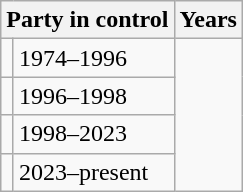<table class="wikitable">
<tr>
<th colspan=2>Party in control</th>
<th>Years</th>
</tr>
<tr>
<td></td>
<td>1974–1996</td>
</tr>
<tr>
<td></td>
<td>1996–1998</td>
</tr>
<tr>
<td></td>
<td>1998–2023</td>
</tr>
<tr>
<td></td>
<td>2023–present</td>
</tr>
</table>
